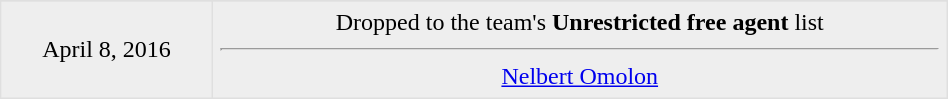<table border=1 style="border-collapse:collapse; text-align: center; width: 50%" bordercolor="#DFDFDF"  cellpadding="5">
<tr>
</tr>
<tr bgcolor="eeeeee">
<td>April 8, 2016 <br></td>
<td valign="top">Dropped to the team's <strong>Unrestricted free agent</strong> list<hr><a href='#'>Nelbert Omolon</a></td>
</tr>
</table>
